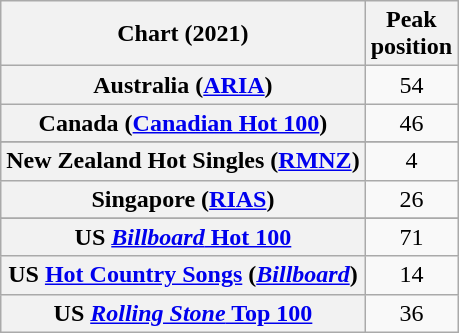<table class="wikitable sortable plainrowheaders" style="text-align:center">
<tr>
<th scope="col">Chart (2021)</th>
<th scope="col">Peak<br>position</th>
</tr>
<tr>
<th scope="row">Australia (<a href='#'>ARIA</a>)</th>
<td>54</td>
</tr>
<tr>
<th scope="row">Canada (<a href='#'>Canadian Hot 100</a>)</th>
<td>46</td>
</tr>
<tr>
</tr>
<tr>
<th scope="row">New Zealand Hot Singles (<a href='#'>RMNZ</a>)</th>
<td>4</td>
</tr>
<tr>
<th scope="row">Singapore (<a href='#'>RIAS</a>)</th>
<td>26</td>
</tr>
<tr>
</tr>
<tr>
<th scope="row">US <a href='#'><em>Billboard</em> Hot 100</a></th>
<td>71</td>
</tr>
<tr>
<th scope="row">US <a href='#'>Hot Country Songs</a> (<em><a href='#'>Billboard</a></em>)</th>
<td>14</td>
</tr>
<tr>
<th scope="row">US <a href='#'><em>Rolling Stone</em> Top 100</a></th>
<td>36</td>
</tr>
</table>
